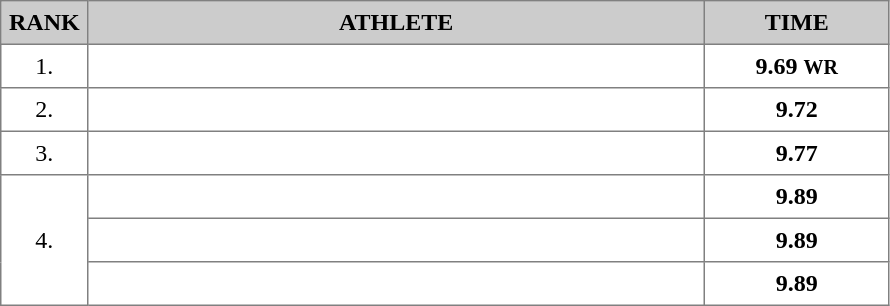<table border="1" cellspacing="2" cellpadding="5" style="border-collapse: collapse; font-size: 100%;">
<tr bgcolor="cccccc">
<th>RANK</th>
<th align="center" style="width: 25em">ATHLETE</th>
<th align="center" style="width: 7em">TIME</th>
</tr>
<tr>
<td align="center">1.</td>
<td></td>
<td align="center"><strong>9.69</strong> <small><strong>WR</strong></small></td>
</tr>
<tr>
<td align="center">2.</td>
<td></td>
<td align="center"><strong>9.72</strong></td>
</tr>
<tr>
<td align="center">3.</td>
<td></td>
<td align="center"><strong>9.77</strong></td>
</tr>
<tr>
<td rowspan=3 align="center">4.</td>
<td></td>
<td align="center"><strong>9.89</strong></td>
</tr>
<tr>
<td></td>
<td align="center"><strong>9.89</strong></td>
</tr>
<tr>
<td></td>
<td align="center"><strong>9.89</strong></td>
</tr>
</table>
